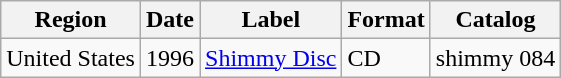<table class="wikitable">
<tr>
<th>Region</th>
<th>Date</th>
<th>Label</th>
<th>Format</th>
<th>Catalog</th>
</tr>
<tr>
<td>United States</td>
<td>1996</td>
<td><a href='#'>Shimmy Disc</a></td>
<td>CD</td>
<td>shimmy 084</td>
</tr>
</table>
